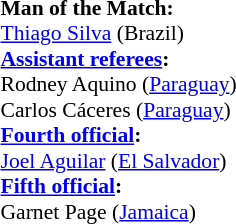<table width=50% style="font-size: 90%">
<tr>
<td><br><strong>Man of the Match:</strong>
<br><a href='#'>Thiago Silva</a> (Brazil)<br><strong><a href='#'>Assistant referees</a>:</strong>
<br>Rodney Aquino (<a href='#'>Paraguay</a>)
<br>Carlos Cáceres (<a href='#'>Paraguay</a>)
<br><strong><a href='#'>Fourth official</a>:</strong>
<br><a href='#'>Joel Aguilar</a> (<a href='#'>El Salvador</a>)
<br><strong><a href='#'>Fifth official</a>:</strong>
<br>Garnet Page (<a href='#'>Jamaica</a>)</td>
</tr>
</table>
